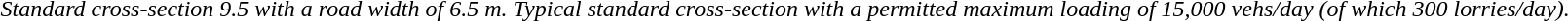<table class="center">
<tr>
<td></td>
</tr>
<tr>
<td><em>Standard cross-section 9.5 with a road width of 6.5 m. Typical standard cross-section with a permitted maximum loading of 15,000 vehs/day (of which 300 lorries/day).</em></td>
</tr>
</table>
